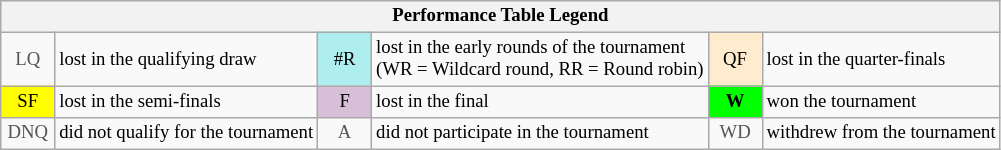<table class="wikitable" style="font-size:78%;">
<tr bgcolor="#efefef">
<th colspan="6">Performance Table Legend</th>
</tr>
<tr>
<td align="center" style="color:#555555;" width="30">LQ</td>
<td>lost in the qualifying draw</td>
<td align="center" style="background:#afeeee;">#R</td>
<td>lost in the early rounds of the tournament<br>(WR = Wildcard round, RR = Round robin)</td>
<td align="center" style="background:#ffebcd;">QF</td>
<td>lost in the quarter-finals</td>
</tr>
<tr>
<td align="center" style="background:yellow;">SF</td>
<td>lost in the semi-finals</td>
<td align="center" style="background:#D8BFD8;">F</td>
<td>lost in the final</td>
<td align="center" style="background:#00ff00;"><strong>W</strong></td>
<td>won the tournament</td>
</tr>
<tr>
<td align="center" style="color:#555555;" width="30">DNQ</td>
<td>did not qualify for the tournament</td>
<td align="center" style="color:#555555;" width="30">A</td>
<td>did not participate in the tournament</td>
<td align="center" style="color:#555555;" width="30">WD</td>
<td>withdrew from the tournament</td>
</tr>
</table>
